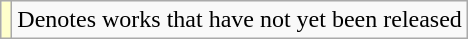<table class="wikitable">
<tr>
<td style="background:#FFFFCC;"></td>
<td>Denotes works that have not yet been released</td>
</tr>
</table>
